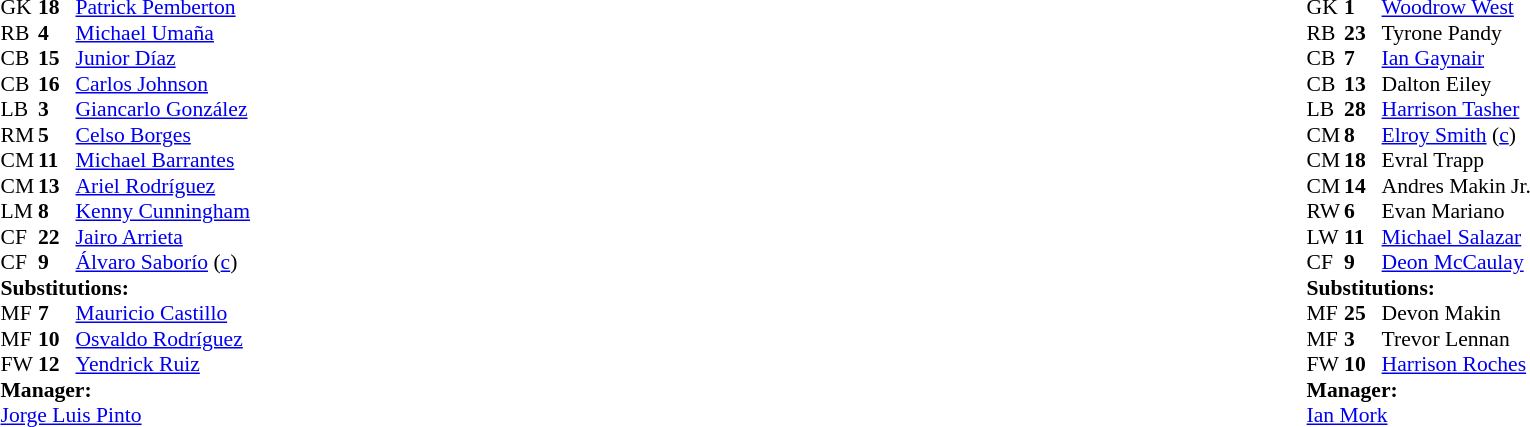<table width="100%">
<tr>
<td valign="top" width="50%"><br><table style="font-size: 90%" cellspacing="0" cellpadding="0">
<tr>
<th width="25"></th>
<th width="25"></th>
</tr>
<tr>
<td>GK</td>
<td><strong>18</strong></td>
<td><a href='#'>Patrick Pemberton</a></td>
</tr>
<tr>
<td>RB</td>
<td><strong>4</strong></td>
<td><a href='#'>Michael Umaña</a></td>
</tr>
<tr>
<td>CB</td>
<td><strong>15</strong></td>
<td><a href='#'>Junior Díaz</a></td>
</tr>
<tr>
<td>CB</td>
<td><strong>16</strong></td>
<td><a href='#'>Carlos Johnson</a></td>
</tr>
<tr>
<td>LB</td>
<td><strong>3</strong></td>
<td><a href='#'>Giancarlo González</a></td>
</tr>
<tr>
<td>RM</td>
<td><strong>5</strong></td>
<td><a href='#'>Celso Borges</a></td>
</tr>
<tr>
<td>CM</td>
<td><strong>11</strong></td>
<td><a href='#'>Michael Barrantes</a></td>
<td></td>
<td></td>
</tr>
<tr>
<td>CM</td>
<td><strong>13</strong></td>
<td><a href='#'>Ariel Rodríguez</a></td>
<td></td>
</tr>
<tr>
<td>LM</td>
<td><strong>8</strong></td>
<td><a href='#'>Kenny Cunningham</a></td>
<td></td>
<td></td>
</tr>
<tr>
<td>CF</td>
<td><strong>22</strong></td>
<td><a href='#'>Jairo Arrieta</a></td>
</tr>
<tr>
<td>CF</td>
<td><strong>9</strong></td>
<td><a href='#'>Álvaro Saborío</a> (<a href='#'>c</a>)</td>
<td></td>
<td></td>
</tr>
<tr>
<td colspan=3><strong>Substitutions:</strong></td>
</tr>
<tr>
<td>MF</td>
<td><strong>7</strong></td>
<td><a href='#'>Mauricio Castillo</a></td>
<td></td>
<td></td>
</tr>
<tr>
<td>MF</td>
<td><strong>10</strong></td>
<td><a href='#'>Osvaldo Rodríguez</a></td>
<td></td>
<td></td>
</tr>
<tr>
<td>FW</td>
<td><strong>12</strong></td>
<td><a href='#'>Yendrick Ruiz</a></td>
<td></td>
<td></td>
</tr>
<tr>
<td colspan=3><strong>Manager:</strong></td>
</tr>
<tr>
<td colspan=3> <a href='#'>Jorge Luis Pinto</a></td>
</tr>
</table>
</td>
<td valign="top"></td>
<td valign="top" width="50%"><br><table style="font-size: 90%" cellspacing="0" cellpadding="0" align="center">
<tr>
<th width=25></th>
<th width=25></th>
</tr>
<tr>
<td>GK</td>
<td><strong>1</strong></td>
<td><a href='#'>Woodrow West</a></td>
</tr>
<tr>
<td>RB</td>
<td><strong>23</strong></td>
<td>Tyrone Pandy</td>
<td></td>
<td></td>
</tr>
<tr>
<td>CB</td>
<td><strong>7</strong></td>
<td><a href='#'>Ian Gaynair</a></td>
<td></td>
</tr>
<tr>
<td>CB</td>
<td><strong>13</strong></td>
<td>Dalton Eiley</td>
</tr>
<tr>
<td>LB</td>
<td><strong>28</strong></td>
<td><a href='#'>Harrison Tasher</a></td>
<td></td>
<td></td>
</tr>
<tr>
<td>CM</td>
<td><strong>8</strong></td>
<td><a href='#'>Elroy Smith</a> (<a href='#'>c</a>)</td>
</tr>
<tr>
<td>CM</td>
<td><strong>18</strong></td>
<td>Evral Trapp</td>
</tr>
<tr>
<td>CM</td>
<td><strong>14</strong></td>
<td>Andres Makin Jr.</td>
<td></td>
<td></td>
</tr>
<tr>
<td>RW</td>
<td><strong>6</strong></td>
<td>Evan Mariano</td>
</tr>
<tr>
<td>LW</td>
<td><strong>11</strong></td>
<td><a href='#'>Michael Salazar</a></td>
</tr>
<tr>
<td>CF</td>
<td><strong>9</strong></td>
<td><a href='#'>Deon McCaulay</a></td>
</tr>
<tr>
<td colspan=3><strong>Substitutions:</strong></td>
</tr>
<tr>
<td>MF</td>
<td><strong>25</strong></td>
<td>Devon Makin</td>
<td></td>
<td></td>
</tr>
<tr>
<td>MF</td>
<td><strong>3</strong></td>
<td>Trevor Lennan</td>
<td></td>
<td></td>
</tr>
<tr>
<td>FW</td>
<td><strong>10</strong></td>
<td><a href='#'>Harrison Roches</a></td>
<td></td>
<td></td>
</tr>
<tr>
<td colspan=3><strong>Manager:</strong></td>
</tr>
<tr>
<td colspan=3> <a href='#'>Ian Mork</a></td>
</tr>
</table>
</td>
</tr>
</table>
